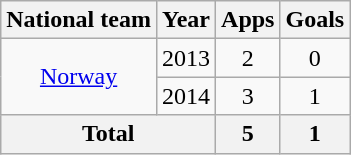<table class="wikitable" style="text-align:center">
<tr>
<th>National team</th>
<th>Year</th>
<th>Apps</th>
<th>Goals</th>
</tr>
<tr>
<td rowspan="2"><a href='#'>Norway</a></td>
<td>2013</td>
<td>2</td>
<td>0</td>
</tr>
<tr>
<td>2014</td>
<td>3</td>
<td>1</td>
</tr>
<tr>
<th colspan="2">Total</th>
<th>5</th>
<th>1</th>
</tr>
</table>
